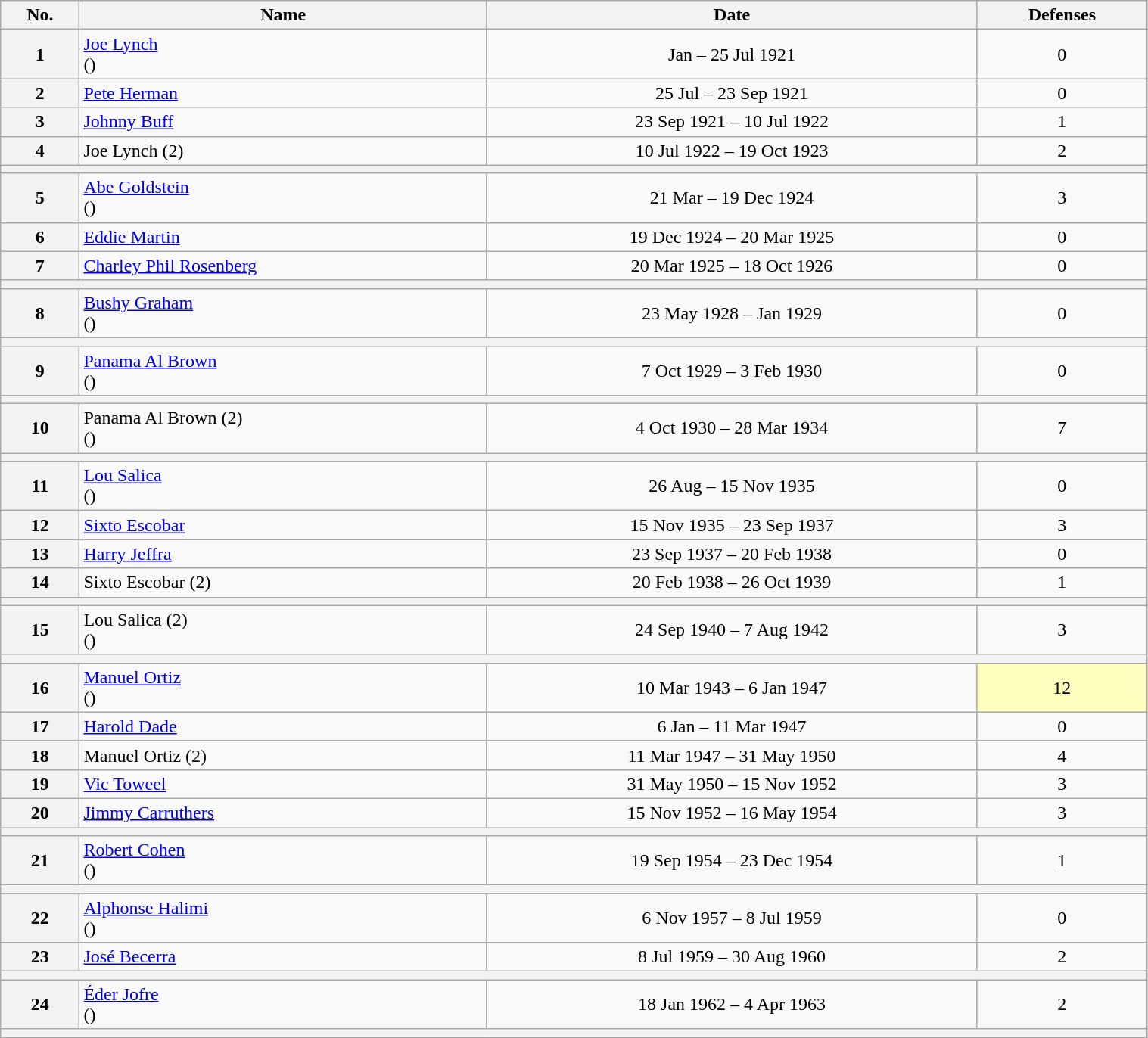<table class="wikitable sortable" style="width:80%">
<tr>
<th>No.</th>
<th>Name</th>
<th>Date</th>
<th>Defenses</th>
</tr>
<tr align=center>
<th>1</th>
<td align=left><a href='#'>Joe Lynch</a><br>()</td>
<td>Jan – 25 Jul 1921</td>
<td>0</td>
</tr>
<tr align=center>
<th>2</th>
<td align=left><a href='#'>Pete Herman</a></td>
<td>25 Jul – 23 Sep 1921</td>
<td>0</td>
</tr>
<tr align=center>
<th>3</th>
<td align=left><a href='#'>Johnny Buff</a></td>
<td>23 Sep 1921 – 10 Jul 1922</td>
<td>1</td>
</tr>
<tr align=center>
<th>4</th>
<td align=left>Joe Lynch (2)</td>
<td>10 Jul 1922 – 19 Oct 1923</td>
<td>2</td>
</tr>
<tr align=center>
<th colspan=4></th>
</tr>
<tr align=center>
<th>5</th>
<td align=left><a href='#'>Abe Goldstein</a><br>()</td>
<td>21 Mar – 19 Dec 1924</td>
<td>3</td>
</tr>
<tr align=center>
<th>6</th>
<td align=left><a href='#'>Eddie Martin</a></td>
<td>19 Dec 1924 – 20 Mar 1925</td>
<td>0</td>
</tr>
<tr align=center>
<th>7</th>
<td align=left><a href='#'>Charley Phil Rosenberg</a></td>
<td>20 Mar 1925 – 18 Oct 1926</td>
<td>0</td>
</tr>
<tr align=center>
<th colspan="4"></th>
</tr>
<tr align=center>
<th>8</th>
<td align=left><a href='#'>Bushy Graham</a><br>()</td>
<td>23 May 1928 – Jan 1929</td>
<td>0</td>
</tr>
<tr align=center>
<th colspan="4"></th>
</tr>
<tr align=center>
<th>9</th>
<td align=left><a href='#'>Panama Al Brown</a><br>()</td>
<td>7 Oct 1929 – 3 Feb 1930</td>
<td>0</td>
</tr>
<tr align=center>
<th colspan=4></th>
</tr>
<tr align=center>
<th>10</th>
<td align=left>Panama Al Brown (2) <br>()</td>
<td>4 Oct 1930 – 28 Mar 1934</td>
<td>7</td>
</tr>
<tr align=center>
<th colspan=4></th>
</tr>
<tr align=center>
<th>11</th>
<td align=left><a href='#'>Lou Salica</a><br>()</td>
<td>26 Aug – 15 Nov 1935</td>
<td>0</td>
</tr>
<tr align=center>
<th>12</th>
<td align=left><a href='#'>Sixto Escobar</a></td>
<td>15 Nov 1935 – 23 Sep 1937</td>
<td>3</td>
</tr>
<tr align=center>
<th>13</th>
<td align=left><a href='#'>Harry Jeffra</a></td>
<td>23 Sep 1937 – 20 Feb 1938</td>
<td>0</td>
</tr>
<tr align=center>
<th>14</th>
<td align=left>Sixto Escobar (2)</td>
<td>20 Feb 1938 – 26 Oct 1939</td>
<td>1</td>
</tr>
<tr align=center>
<th colspan="4"></th>
</tr>
<tr align=center>
<th>15</th>
<td align=left>Lou Salica (2)<br>()</td>
<td>24 Sep 1940 – 7 Aug 1942</td>
<td>3</td>
</tr>
<tr align=center>
<th colspan=4></th>
</tr>
<tr align=center>
<th>16</th>
<td align=left><a href='#'>Manuel Ortiz</a><br>()</td>
<td>10 Mar 1943 – 6 Jan 1947</td>
<td style="background:#ffffbf;">12</td>
</tr>
<tr align=center>
<th>17</th>
<td align=left><a href='#'>Harold Dade</a></td>
<td>6 Jan – 11 Mar 1947</td>
<td>0</td>
</tr>
<tr align=center>
<th>18</th>
<td align=left>Manuel Ortiz (2)</td>
<td>11 Mar 1947 – 31 May 1950</td>
<td>4</td>
</tr>
<tr align=center>
<th>19</th>
<td align=left><a href='#'>Vic Toweel</a></td>
<td>31 May 1950 – 15 Nov 1952</td>
<td>3</td>
</tr>
<tr align=center>
<th>20</th>
<td align=left><a href='#'>Jimmy Carruthers</a></td>
<td>15 Nov 1952 – 16 May 1954</td>
<td>3</td>
</tr>
<tr align=center>
<th colspan=4></th>
</tr>
<tr align=center>
<th>21</th>
<td align=left><a href='#'>Robert Cohen</a><br>()</td>
<td>19 Sep 1954 – 23 Dec 1954</td>
<td>1</td>
</tr>
<tr align=center>
<th colspan=4></th>
</tr>
<tr align=center>
<th>22</th>
<td align=left><a href='#'>Alphonse Halimi</a><br>()</td>
<td>6 Nov 1957 – 8 Jul 1959</td>
<td>0</td>
</tr>
<tr align=center>
<th>23</th>
<td align=left><a href='#'>José Becerra</a></td>
<td>8 Jul 1959 – 30 Aug 1960</td>
<td>2</td>
</tr>
<tr align=center>
<th colspan=4></th>
</tr>
<tr align=center>
<th>24</th>
<td align=left><a href='#'>Éder Jofre</a><br>()</td>
<td>18 Jan 1962 – 4 Apr 1963</td>
<td>2</td>
</tr>
<tr align=center>
<th colspan=4></th>
</tr>
</table>
